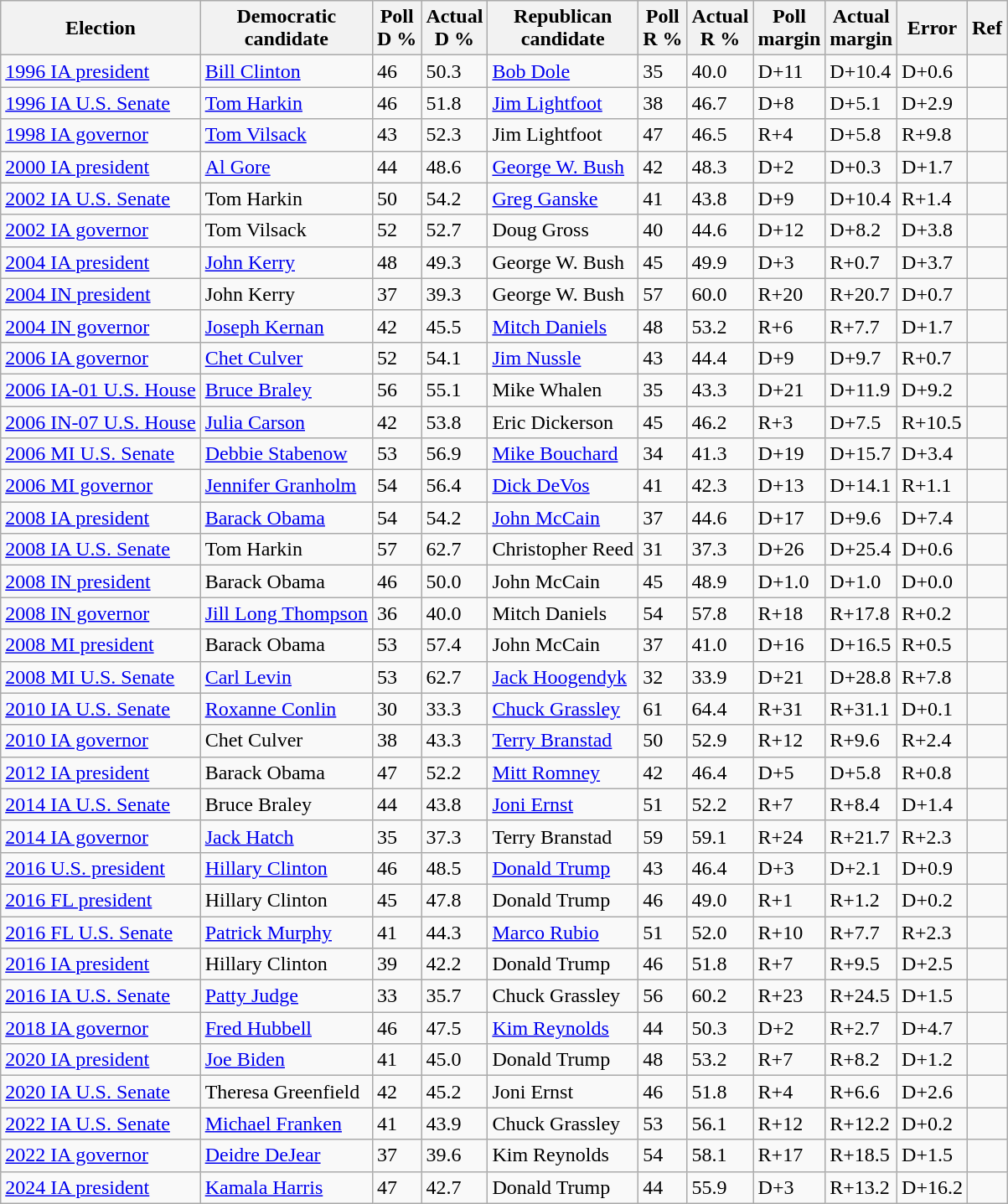<table class="wikitable sortable">
<tr>
<th>Election</th>
<th>Democratic<br>candidate</th>
<th>Poll<br>D %</th>
<th>Actual<br>D %</th>
<th>Republican<br>candidate</th>
<th>Poll<br>R %</th>
<th>Actual<br>R %</th>
<th>Poll<br>margin</th>
<th>Actual<br>margin</th>
<th>Error</th>
<th>Ref</th>
</tr>
<tr>
<td><a href='#'>1996 IA president</a></td>
<td><a href='#'>Bill Clinton</a></td>
<td>46</td>
<td>50.3</td>
<td><a href='#'>Bob Dole</a></td>
<td>35</td>
<td>40.0</td>
<td>D+11</td>
<td>D+10.4</td>
<td>D+0.6</td>
<td></td>
</tr>
<tr>
<td><a href='#'>1996 IA U.S. Senate</a></td>
<td><a href='#'>Tom Harkin</a></td>
<td>46</td>
<td>51.8</td>
<td><a href='#'>Jim Lightfoot</a></td>
<td>38</td>
<td>46.7</td>
<td>D+8</td>
<td>D+5.1</td>
<td>D+2.9</td>
<td></td>
</tr>
<tr>
<td><a href='#'>1998 IA governor</a></td>
<td><a href='#'>Tom Vilsack</a></td>
<td>43</td>
<td>52.3</td>
<td>Jim Lightfoot</td>
<td>47</td>
<td>46.5</td>
<td>R+4</td>
<td>D+5.8</td>
<td>R+9.8</td>
<td></td>
</tr>
<tr>
<td><a href='#'>2000 IA president</a></td>
<td><a href='#'>Al Gore</a></td>
<td>44</td>
<td>48.6</td>
<td><a href='#'>George W. Bush</a></td>
<td>42</td>
<td>48.3</td>
<td>D+2</td>
<td>D+0.3</td>
<td>D+1.7</td>
<td></td>
</tr>
<tr>
<td><a href='#'>2002 IA U.S. Senate</a></td>
<td>Tom Harkin</td>
<td>50</td>
<td>54.2</td>
<td><a href='#'>Greg Ganske</a></td>
<td>41</td>
<td>43.8</td>
<td>D+9</td>
<td>D+10.4</td>
<td>R+1.4</td>
<td></td>
</tr>
<tr>
<td><a href='#'>2002 IA governor</a></td>
<td>Tom Vilsack</td>
<td>52</td>
<td>52.7</td>
<td>Doug Gross</td>
<td>40</td>
<td>44.6</td>
<td>D+12</td>
<td>D+8.2</td>
<td>D+3.8</td>
<td></td>
</tr>
<tr>
<td><a href='#'>2004 IA president</a></td>
<td><a href='#'>John Kerry</a></td>
<td>48</td>
<td>49.3</td>
<td>George W. Bush</td>
<td>45</td>
<td>49.9</td>
<td>D+3</td>
<td>R+0.7</td>
<td>D+3.7</td>
<td></td>
</tr>
<tr>
<td><a href='#'>2004 IN president</a></td>
<td>John Kerry</td>
<td>37</td>
<td>39.3</td>
<td>George W. Bush</td>
<td>57</td>
<td>60.0</td>
<td>R+20</td>
<td>R+20.7</td>
<td>D+0.7</td>
<td></td>
</tr>
<tr>
<td><a href='#'>2004 IN governor</a></td>
<td><a href='#'>Joseph Kernan</a></td>
<td>42</td>
<td>45.5</td>
<td><a href='#'>Mitch Daniels</a></td>
<td>48</td>
<td>53.2</td>
<td>R+6</td>
<td>R+7.7</td>
<td>D+1.7</td>
<td></td>
</tr>
<tr>
<td><a href='#'>2006 IA governor</a></td>
<td><a href='#'>Chet Culver</a></td>
<td>52</td>
<td>54.1</td>
<td><a href='#'>Jim Nussle</a></td>
<td>43</td>
<td>44.4</td>
<td>D+9</td>
<td>D+9.7</td>
<td>R+0.7</td>
<td></td>
</tr>
<tr>
<td><a href='#'>2006 IA-01 U.S. House</a></td>
<td><a href='#'>Bruce Braley</a></td>
<td>56</td>
<td>55.1</td>
<td>Mike Whalen</td>
<td>35</td>
<td>43.3</td>
<td>D+21</td>
<td>D+11.9</td>
<td>D+9.2</td>
<td></td>
</tr>
<tr>
<td><a href='#'>2006 IN-07 U.S. House</a></td>
<td><a href='#'>Julia Carson</a></td>
<td>42</td>
<td>53.8</td>
<td>Eric Dickerson</td>
<td>45</td>
<td>46.2</td>
<td>R+3</td>
<td>D+7.5</td>
<td>R+10.5</td>
<td></td>
</tr>
<tr>
<td><a href='#'>2006 MI U.S. Senate</a></td>
<td><a href='#'>Debbie Stabenow</a></td>
<td>53</td>
<td>56.9</td>
<td><a href='#'>Mike Bouchard</a></td>
<td>34</td>
<td>41.3</td>
<td>D+19</td>
<td>D+15.7</td>
<td>D+3.4</td>
<td></td>
</tr>
<tr>
<td><a href='#'>2006 MI governor</a></td>
<td><a href='#'>Jennifer Granholm</a></td>
<td>54</td>
<td>56.4</td>
<td><a href='#'>Dick DeVos</a></td>
<td>41</td>
<td>42.3</td>
<td>D+13</td>
<td>D+14.1</td>
<td>R+1.1</td>
<td></td>
</tr>
<tr>
<td><a href='#'>2008 IA president</a></td>
<td><a href='#'>Barack Obama</a></td>
<td>54</td>
<td>54.2</td>
<td><a href='#'>John McCain</a></td>
<td>37</td>
<td>44.6</td>
<td>D+17</td>
<td>D+9.6</td>
<td>D+7.4</td>
<td></td>
</tr>
<tr>
<td><a href='#'>2008 IA U.S. Senate</a></td>
<td>Tom Harkin</td>
<td>57</td>
<td>62.7</td>
<td>Christopher Reed</td>
<td>31</td>
<td>37.3</td>
<td>D+26</td>
<td>D+25.4</td>
<td>D+0.6</td>
<td></td>
</tr>
<tr>
<td><a href='#'>2008 IN president</a></td>
<td>Barack Obama</td>
<td>46</td>
<td>50.0</td>
<td>John McCain</td>
<td>45</td>
<td>48.9</td>
<td>D+1.0</td>
<td>D+1.0</td>
<td>D+0.0</td>
<td></td>
</tr>
<tr>
<td><a href='#'>2008 IN governor</a></td>
<td><a href='#'>Jill Long Thompson</a></td>
<td>36</td>
<td>40.0</td>
<td>Mitch Daniels</td>
<td>54</td>
<td>57.8</td>
<td>R+18</td>
<td>R+17.8</td>
<td>R+0.2</td>
<td></td>
</tr>
<tr>
<td><a href='#'>2008 MI president</a></td>
<td>Barack Obama</td>
<td>53</td>
<td>57.4</td>
<td>John McCain</td>
<td>37</td>
<td>41.0</td>
<td>D+16</td>
<td>D+16.5</td>
<td>R+0.5</td>
<td></td>
</tr>
<tr>
<td><a href='#'>2008 MI U.S. Senate</a></td>
<td><a href='#'>Carl Levin</a></td>
<td>53</td>
<td>62.7</td>
<td><a href='#'>Jack Hoogendyk</a></td>
<td>32</td>
<td>33.9</td>
<td>D+21</td>
<td>D+28.8</td>
<td>R+7.8</td>
<td></td>
</tr>
<tr>
<td><a href='#'>2010 IA U.S. Senate</a></td>
<td><a href='#'>Roxanne Conlin</a></td>
<td>30</td>
<td>33.3</td>
<td><a href='#'>Chuck Grassley</a></td>
<td>61</td>
<td>64.4</td>
<td>R+31</td>
<td>R+31.1</td>
<td>D+0.1</td>
<td></td>
</tr>
<tr>
<td><a href='#'>2010 IA governor</a></td>
<td>Chet Culver</td>
<td>38</td>
<td>43.3</td>
<td><a href='#'>Terry Branstad</a></td>
<td>50</td>
<td>52.9</td>
<td>R+12</td>
<td>R+9.6</td>
<td>R+2.4</td>
<td></td>
</tr>
<tr>
<td><a href='#'>2012 IA president</a></td>
<td>Barack Obama</td>
<td>47</td>
<td>52.2</td>
<td><a href='#'>Mitt Romney</a></td>
<td>42</td>
<td>46.4</td>
<td>D+5</td>
<td>D+5.8</td>
<td>R+0.8</td>
<td></td>
</tr>
<tr>
<td><a href='#'>2014 IA U.S. Senate</a></td>
<td>Bruce Braley</td>
<td>44</td>
<td>43.8</td>
<td><a href='#'>Joni Ernst</a></td>
<td>51</td>
<td>52.2</td>
<td>R+7</td>
<td>R+8.4</td>
<td>D+1.4</td>
<td></td>
</tr>
<tr>
<td><a href='#'>2014 IA governor</a></td>
<td><a href='#'>Jack Hatch</a></td>
<td>35</td>
<td>37.3</td>
<td>Terry Branstad</td>
<td>59</td>
<td>59.1</td>
<td>R+24</td>
<td>R+21.7</td>
<td>R+2.3</td>
<td></td>
</tr>
<tr>
<td><a href='#'>2016 U.S. president</a></td>
<td><a href='#'>Hillary Clinton</a></td>
<td>46</td>
<td>48.5</td>
<td><a href='#'>Donald Trump</a></td>
<td>43</td>
<td>46.4</td>
<td>D+3</td>
<td>D+2.1</td>
<td>D+0.9</td>
<td></td>
</tr>
<tr>
<td><a href='#'>2016 FL president</a></td>
<td>Hillary Clinton</td>
<td>45</td>
<td>47.8</td>
<td>Donald Trump</td>
<td>46</td>
<td>49.0</td>
<td>R+1</td>
<td>R+1.2</td>
<td>D+0.2</td>
<td></td>
</tr>
<tr>
<td><a href='#'>2016 FL U.S. Senate</a></td>
<td><a href='#'>Patrick Murphy</a></td>
<td>41</td>
<td>44.3</td>
<td><a href='#'>Marco Rubio</a></td>
<td>51</td>
<td>52.0</td>
<td>R+10</td>
<td>R+7.7</td>
<td>R+2.3</td>
<td></td>
</tr>
<tr>
<td><a href='#'>2016 IA president</a></td>
<td>Hillary Clinton</td>
<td>39</td>
<td>42.2</td>
<td>Donald Trump</td>
<td>46</td>
<td>51.8</td>
<td>R+7</td>
<td>R+9.5</td>
<td>D+2.5</td>
<td></td>
</tr>
<tr>
<td><a href='#'>2016 IA U.S. Senate</a></td>
<td><a href='#'>Patty Judge</a></td>
<td>33</td>
<td>35.7</td>
<td>Chuck Grassley</td>
<td>56</td>
<td>60.2</td>
<td>R+23</td>
<td>R+24.5</td>
<td>D+1.5</td>
<td></td>
</tr>
<tr>
<td><a href='#'>2018 IA governor</a></td>
<td><a href='#'>Fred Hubbell</a></td>
<td>46</td>
<td>47.5</td>
<td><a href='#'>Kim Reynolds</a></td>
<td>44</td>
<td>50.3</td>
<td>D+2</td>
<td>R+2.7</td>
<td>D+4.7</td>
<td></td>
</tr>
<tr>
<td><a href='#'>2020 IA president</a></td>
<td><a href='#'>Joe Biden</a></td>
<td>41</td>
<td>45.0</td>
<td>Donald Trump</td>
<td>48</td>
<td>53.2</td>
<td>R+7</td>
<td>R+8.2</td>
<td>D+1.2</td>
<td></td>
</tr>
<tr>
<td><a href='#'>2020 IA U.S. Senate</a></td>
<td>Theresa Greenfield</td>
<td>42</td>
<td>45.2</td>
<td>Joni Ernst</td>
<td>46</td>
<td>51.8</td>
<td>R+4</td>
<td>R+6.6</td>
<td>D+2.6</td>
<td></td>
</tr>
<tr>
<td><a href='#'>2022 IA U.S. Senate</a></td>
<td><a href='#'>Michael Franken</a></td>
<td>41</td>
<td>43.9</td>
<td>Chuck Grassley</td>
<td>53</td>
<td>56.1</td>
<td>R+12</td>
<td>R+12.2</td>
<td>D+0.2</td>
<td></td>
</tr>
<tr>
<td><a href='#'>2022 IA governor</a></td>
<td><a href='#'>Deidre DeJear</a></td>
<td>37</td>
<td>39.6</td>
<td>Kim Reynolds</td>
<td>54</td>
<td>58.1</td>
<td>R+17</td>
<td>R+18.5</td>
<td>D+1.5</td>
<td></td>
</tr>
<tr>
<td><a href='#'>2024 IA president</a></td>
<td><a href='#'>Kamala Harris</a></td>
<td>47</td>
<td>42.7</td>
<td>Donald Trump</td>
<td>44</td>
<td>55.9</td>
<td>D+3</td>
<td>R+13.2</td>
<td>D+16.2</td>
<td></td>
</tr>
</table>
